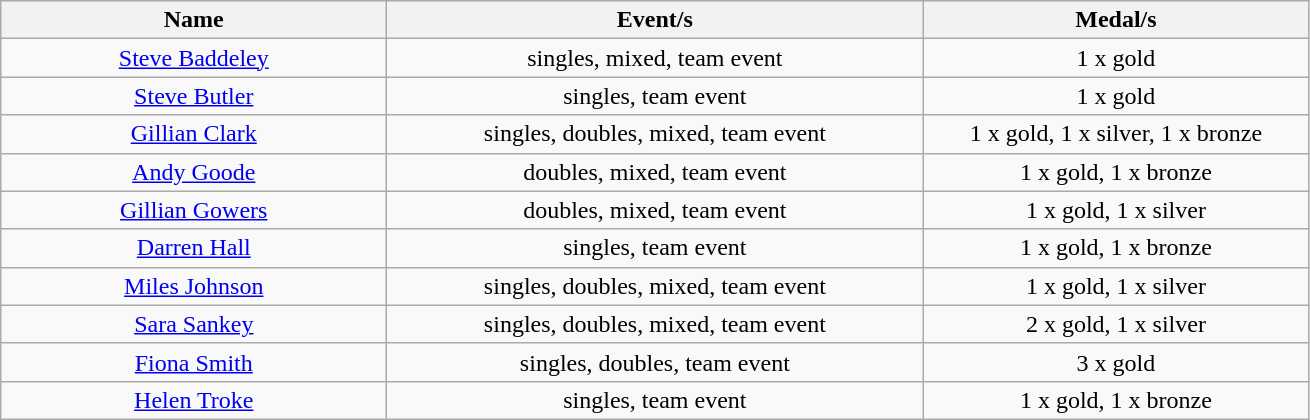<table class="wikitable" style="text-align: center">
<tr>
<th width=250>Name</th>
<th width=350>Event/s</th>
<th width=250>Medal/s</th>
</tr>
<tr>
<td><a href='#'>Steve Baddeley</a></td>
<td>singles, mixed, team event</td>
<td>1 x gold</td>
</tr>
<tr>
<td><a href='#'>Steve Butler</a></td>
<td>singles, team event</td>
<td>1 x gold</td>
</tr>
<tr>
<td><a href='#'>Gillian Clark</a></td>
<td>singles, doubles, mixed, team event</td>
<td>1 x gold, 1 x silver, 1 x bronze</td>
</tr>
<tr>
<td><a href='#'>Andy Goode</a></td>
<td>doubles, mixed, team event</td>
<td>1 x gold, 1 x bronze</td>
</tr>
<tr>
<td><a href='#'>Gillian Gowers</a></td>
<td>doubles, mixed, team event</td>
<td>1 x gold, 1 x silver</td>
</tr>
<tr>
<td><a href='#'>Darren Hall</a></td>
<td>singles, team event</td>
<td>1 x gold, 1 x bronze</td>
</tr>
<tr>
<td><a href='#'>Miles Johnson</a></td>
<td>singles, doubles, mixed, team event</td>
<td>1 x gold, 1 x silver</td>
</tr>
<tr>
<td><a href='#'>Sara Sankey</a></td>
<td>singles, doubles, mixed, team event</td>
<td>2 x gold, 1 x silver</td>
</tr>
<tr>
<td><a href='#'>Fiona Smith</a></td>
<td>singles, doubles, team event</td>
<td>3 x gold</td>
</tr>
<tr>
<td><a href='#'>Helen Troke</a></td>
<td>singles, team event</td>
<td>1 x gold, 1 x bronze</td>
</tr>
</table>
